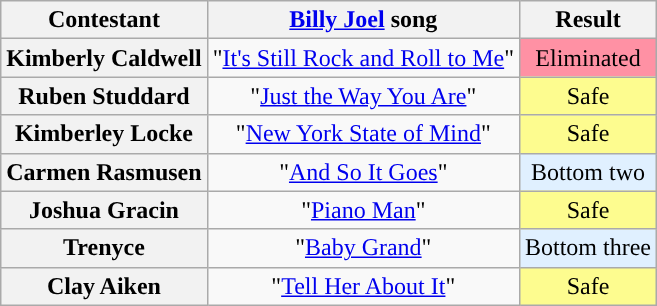<table class="wikitable unsortable" style="text-align:center;">
<tr>
<th scope="col">Contestant</th>
<th scope="col"><a href='#'>Billy Joel</a> song</th>
<th scope="col">Result</th>
</tr>
<tr>
<th scope="row">Kimberly Caldwell</th>
<td>"<a href='#'>It's Still Rock and Roll to Me</a>"</td>
<td bgcolor="FF91A4">Eliminated</td>
</tr>
<tr>
<th scope="row">Ruben Studdard</th>
<td>"<a href='#'>Just the Way You Are</a>"</td>
<td style="background:#FDFC8F;">Safe</td>
</tr>
<tr>
<th scope="row">Kimberley Locke</th>
<td>"<a href='#'>New York State of Mind</a>"</td>
<td style="background:#FDFC8F;">Safe</td>
</tr>
<tr>
<th scope="row">Carmen Rasmusen</th>
<td>"<a href='#'>And So It Goes</a>"</td>
<td style="background:#e0f0ff">Bottom two</td>
</tr>
<tr>
<th scope="row">Joshua Gracin</th>
<td>"<a href='#'>Piano Man</a>"</td>
<td style="background:#FDFC8F;">Safe</td>
</tr>
<tr>
<th scope="row">Trenyce</th>
<td>"<a href='#'>Baby Grand</a>"</td>
<td style="background:#e0f0ff">Bottom three</td>
</tr>
<tr>
<th scope="row">Clay Aiken</th>
<td>"<a href='#'>Tell Her About It</a>"</td>
<td style="background:#FDFC8F;">Safe</td>
</tr>
</table>
